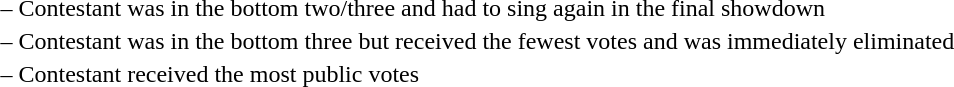<table>
<tr>
<td> –</td>
<td>Contestant was in the bottom two/three and had to sing again in the final showdown</td>
</tr>
<tr>
<td> –</td>
<td>Contestant was in the bottom three but received the fewest votes and was immediately eliminated</td>
</tr>
<tr>
<td> –</td>
<td>Contestant received the most public votes</td>
</tr>
</table>
